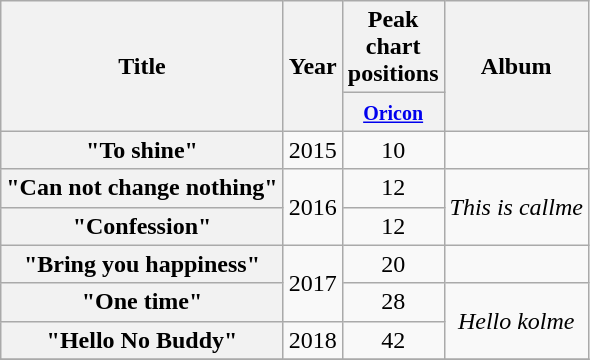<table class="wikitable plainrowheaders" style="text-align:center;">
<tr>
<th scope="col" rowspan="2">Title</th>
<th scope="col" rowspan="2">Year</th>
<th scope="col" colspan="1">Peak <br> chart <br> positions</th>
<th scope="col" rowspan="2">Album</th>
</tr>
<tr>
<th scope="col" colspan="1"><small><a href='#'>Oricon</a></small></th>
</tr>
<tr>
<th scope="row">"To shine"</th>
<td>2015</td>
<td>10</td>
<td></td>
</tr>
<tr>
<th scope="row">"Can not change nothing"</th>
<td rowspan="2">2016</td>
<td>12</td>
<td rowspan="2"><em>This is callme</em></td>
</tr>
<tr>
<th scope="row">"Confession"</th>
<td>12</td>
</tr>
<tr>
<th scope="row">"Bring you happiness"</th>
<td rowspan="2">2017</td>
<td>20</td>
<td></td>
</tr>
<tr>
<th scope="row">"One time"</th>
<td>28</td>
<td rowspan="2"><em>Hello kolme</em></td>
</tr>
<tr>
<th scope="row">"Hello No Buddy"</th>
<td>2018</td>
<td>42</td>
</tr>
<tr>
</tr>
</table>
